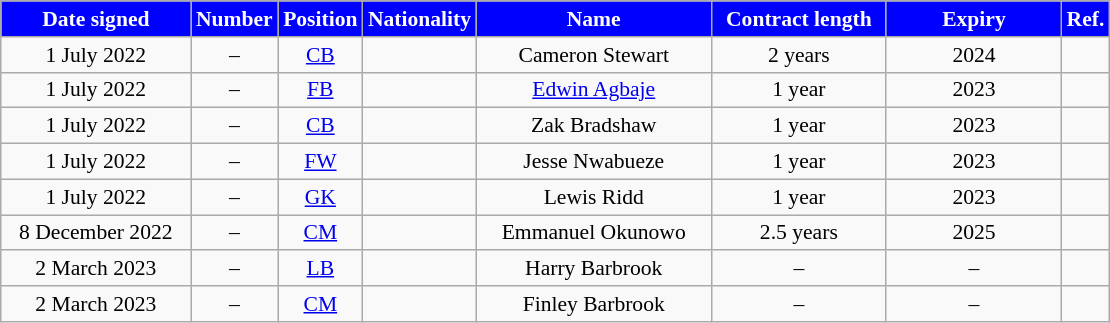<table class="wikitable"  style="text-align:center; font-size:90%; ">
<tr>
<th style="background:blue; color:white; width:120px;">Date signed</th>
<th style="background:blue; color:white; width:50px;">Number</th>
<th style="background:blue; color:white; width:50px;">Position</th>
<th style="background:blue; color:white; width:50px;">Nationality</th>
<th style="background:blue; color:white; width:150px;">Name</th>
<th style="background:blue; color:white; width:110px;">Contract length</th>
<th style="background:blue; color:white; width:110px;">Expiry</th>
<th style="background:blue; color:white; width:25px;">Ref.</th>
</tr>
<tr>
<td>1 July 2022</td>
<td>–</td>
<td><a href='#'>CB</a></td>
<td></td>
<td>Cameron Stewart</td>
<td>2 years</td>
<td>2024</td>
<td></td>
</tr>
<tr>
<td>1 July 2022</td>
<td>–</td>
<td><a href='#'>FB</a></td>
<td></td>
<td><a href='#'>Edwin Agbaje</a></td>
<td>1 year</td>
<td>2023</td>
<td></td>
</tr>
<tr>
<td>1 July 2022</td>
<td>–</td>
<td><a href='#'>CB</a></td>
<td></td>
<td>Zak Bradshaw</td>
<td>1 year</td>
<td>2023</td>
<td></td>
</tr>
<tr>
<td>1 July 2022</td>
<td>–</td>
<td><a href='#'>FW</a></td>
<td></td>
<td>Jesse Nwabueze</td>
<td>1 year</td>
<td>2023</td>
<td></td>
</tr>
<tr>
<td>1 July 2022</td>
<td>–</td>
<td><a href='#'>GK</a></td>
<td></td>
<td>Lewis Ridd</td>
<td>1 year</td>
<td>2023</td>
<td></td>
</tr>
<tr>
<td>8 December 2022</td>
<td>–</td>
<td><a href='#'>CM</a></td>
<td></td>
<td>Emmanuel Okunowo</td>
<td>2.5 years</td>
<td>2025</td>
<td></td>
</tr>
<tr>
<td>2 March 2023</td>
<td>–</td>
<td><a href='#'>LB</a></td>
<td></td>
<td>Harry Barbrook</td>
<td>–</td>
<td>–</td>
<td></td>
</tr>
<tr>
<td>2 March 2023</td>
<td>–</td>
<td><a href='#'>CM</a></td>
<td></td>
<td>Finley Barbrook</td>
<td>–</td>
<td>–</td>
<td></td>
</tr>
</table>
